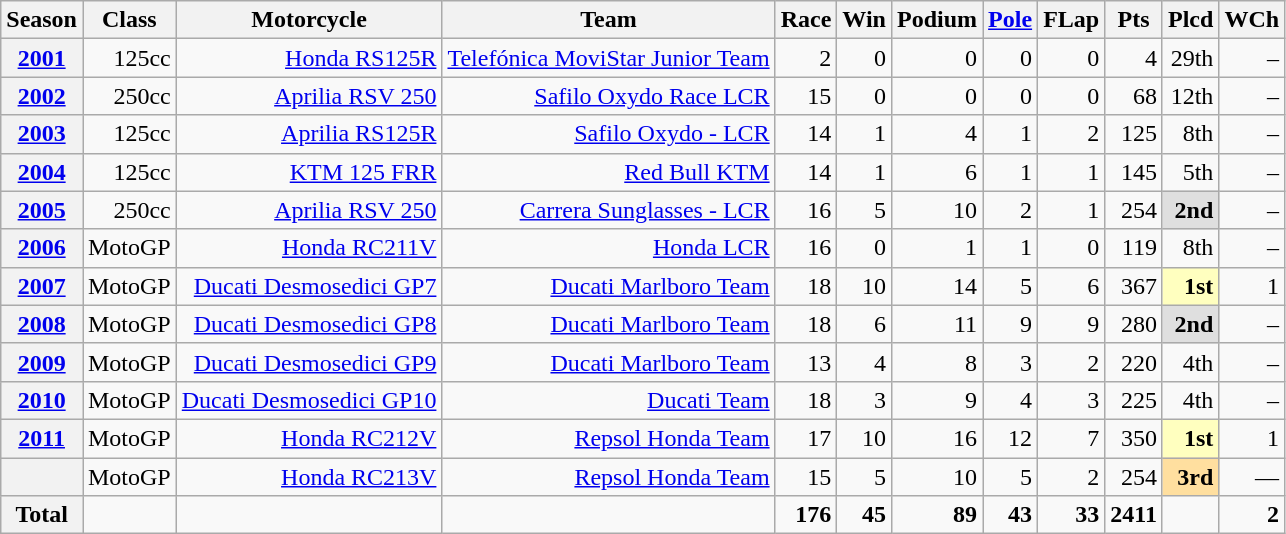<table class="wikitable">
<tr>
<th>Season</th>
<th>Class</th>
<th>Motorcycle</th>
<th>Team</th>
<th>Race</th>
<th>Win</th>
<th>Podium</th>
<th><a href='#'>Pole</a></th>
<th>FLap</th>
<th>Pts</th>
<th>Plcd</th>
<th>WCh</th>
</tr>
<tr align="right">
<th><a href='#'>2001</a></th>
<td>125cc</td>
<td><a href='#'>Honda RS125R</a></td>
<td><a href='#'>Telefónica MoviStar Junior Team</a></td>
<td>2</td>
<td>0</td>
<td>0</td>
<td>0</td>
<td>0</td>
<td>4</td>
<td>29th</td>
<td>–</td>
</tr>
<tr align="right">
<th><a href='#'>2002</a></th>
<td>250cc</td>
<td><a href='#'>Aprilia RSV 250</a></td>
<td><a href='#'>Safilo Oxydo Race LCR</a></td>
<td>15</td>
<td>0</td>
<td>0</td>
<td>0</td>
<td>0</td>
<td>68</td>
<td>12th</td>
<td>–</td>
</tr>
<tr align="right">
<th><a href='#'>2003</a></th>
<td>125cc</td>
<td><a href='#'>Aprilia RS125R</a></td>
<td><a href='#'>Safilo Oxydo - LCR</a></td>
<td>14</td>
<td>1</td>
<td>4</td>
<td>1</td>
<td>2</td>
<td>125</td>
<td>8th</td>
<td>–</td>
</tr>
<tr align="right">
<th><a href='#'>2004</a></th>
<td>125cc</td>
<td><a href='#'>KTM 125 FRR</a></td>
<td><a href='#'>Red Bull KTM</a></td>
<td>14</td>
<td>1</td>
<td>6</td>
<td>1</td>
<td>1</td>
<td>145</td>
<td>5th</td>
<td>–</td>
</tr>
<tr align="right">
<th><a href='#'>2005</a></th>
<td>250cc</td>
<td><a href='#'>Aprilia RSV 250</a></td>
<td><a href='#'>Carrera Sunglasses - LCR</a></td>
<td>16</td>
<td>5</td>
<td>10</td>
<td>2</td>
<td>1</td>
<td>254</td>
<td style="background:#DFDFDF;"><strong>2nd</strong></td>
<td>–</td>
</tr>
<tr align="right">
<th><a href='#'>2006</a></th>
<td>MotoGP</td>
<td><a href='#'>Honda RC211V</a></td>
<td><a href='#'>Honda LCR</a></td>
<td>16</td>
<td>0</td>
<td>1</td>
<td>1</td>
<td>0</td>
<td>119</td>
<td>8th</td>
<td>–</td>
</tr>
<tr align="right">
<th><a href='#'>2007</a></th>
<td>MotoGP</td>
<td><a href='#'>Ducati Desmosedici GP7</a></td>
<td><a href='#'>Ducati Marlboro Team</a></td>
<td>18</td>
<td>10</td>
<td>14</td>
<td>5</td>
<td>6</td>
<td>367</td>
<td style="background:#FFFFBF;"><strong>1st</strong></td>
<td>1</td>
</tr>
<tr align="right">
<th><a href='#'>2008</a></th>
<td>MotoGP</td>
<td><a href='#'>Ducati Desmosedici GP8</a></td>
<td><a href='#'>Ducati Marlboro Team</a></td>
<td>18</td>
<td>6</td>
<td>11</td>
<td>9</td>
<td>9</td>
<td>280</td>
<td style="background:#DFDFDF;"><strong>2nd</strong></td>
<td>–</td>
</tr>
<tr align="right">
<th><a href='#'>2009</a></th>
<td>MotoGP</td>
<td><a href='#'>Ducati Desmosedici GP9</a></td>
<td><a href='#'>Ducati Marlboro Team</a></td>
<td>13</td>
<td>4</td>
<td>8</td>
<td>3</td>
<td>2</td>
<td>220</td>
<td>4th</td>
<td>–</td>
</tr>
<tr align="right">
<th><a href='#'>2010</a></th>
<td>MotoGP</td>
<td><a href='#'>Ducati Desmosedici GP10</a></td>
<td><a href='#'>Ducati Team</a></td>
<td>18</td>
<td>3</td>
<td>9</td>
<td>4</td>
<td>3</td>
<td>225</td>
<td>4th</td>
<td>–</td>
</tr>
<tr align="right">
<th><a href='#'>2011</a></th>
<td>MotoGP</td>
<td><a href='#'>Honda RC212V</a></td>
<td><a href='#'>Repsol Honda Team</a></td>
<td>17</td>
<td>10</td>
<td>16</td>
<td>12</td>
<td>7</td>
<td>350</td>
<td style="background:#FFFFBF;"><strong>1st</strong></td>
<td>1</td>
</tr>
<tr align="right">
<th></th>
<td>MotoGP</td>
<td><a href='#'>Honda RC213V</a></td>
<td><a href='#'>Repsol Honda Team</a></td>
<td>15</td>
<td>5</td>
<td>10</td>
<td>5</td>
<td>2</td>
<td>254</td>
<td style="background:#FFDF9F;"><strong>3rd</strong></td>
<td>—</td>
</tr>
<tr align="right">
<th>Total</th>
<td></td>
<td></td>
<td></td>
<td><strong>176</strong></td>
<td><strong>45</strong></td>
<td><strong>89</strong></td>
<td><strong>43</strong></td>
<td><strong>33</strong></td>
<td><strong>2411</strong></td>
<td></td>
<td><strong>2</strong></td>
</tr>
</table>
